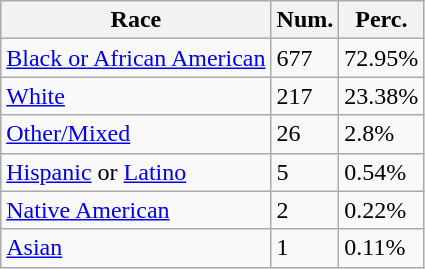<table class="wikitable">
<tr>
<th>Race</th>
<th>Num.</th>
<th>Perc.</th>
</tr>
<tr>
<td><a href='#'>Black or African American</a></td>
<td>677</td>
<td>72.95%</td>
</tr>
<tr>
<td><a href='#'>White</a></td>
<td>217</td>
<td>23.38%</td>
</tr>
<tr>
<td><a href='#'>Other/Mixed</a></td>
<td>26</td>
<td>2.8%</td>
</tr>
<tr>
<td><a href='#'>Hispanic</a> or <a href='#'>Latino</a></td>
<td>5</td>
<td>0.54%</td>
</tr>
<tr>
<td><a href='#'>Native American</a></td>
<td>2</td>
<td>0.22%</td>
</tr>
<tr>
<td><a href='#'>Asian</a></td>
<td>1</td>
<td>0.11%</td>
</tr>
</table>
